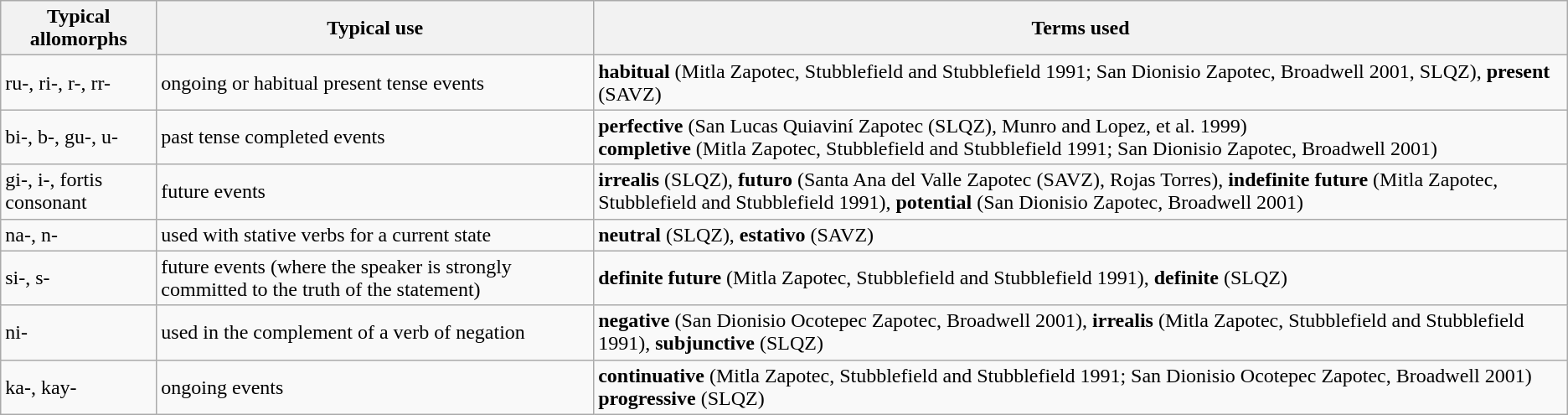<table class="wikitable">
<tr>
<th>Typical allomorphs</th>
<th>Typical use</th>
<th>Terms used</th>
</tr>
<tr>
<td>ru-, ri-, r-, rr-</td>
<td>ongoing or habitual present tense events</td>
<td><strong>habitual</strong> (Mitla Zapotec, Stubblefield and Stubblefield 1991; San Dionisio Zapotec, Broadwell 2001, SLQZ), <strong>present</strong> (SAVZ)</td>
</tr>
<tr>
<td>bi-, b-, gu-, u-</td>
<td>past tense completed events</td>
<td><strong>perfective</strong> (San Lucas Quiaviní Zapotec (SLQZ), Munro and Lopez, et al. 1999)<br><strong>completive</strong> (Mitla Zapotec, Stubblefield and Stubblefield 1991; San Dionisio Zapotec, Broadwell 2001)</td>
</tr>
<tr>
<td>gi-, i-, fortis consonant</td>
<td>future events</td>
<td><strong>irrealis</strong> (SLQZ), <strong>futuro</strong> (Santa Ana del Valle Zapotec (SAVZ), Rojas Torres), <strong>indefinite future</strong> (Mitla Zapotec, Stubblefield and Stubblefield 1991), <strong>potential</strong> (San Dionisio Zapotec, Broadwell 2001)</td>
</tr>
<tr>
<td>na-, n-</td>
<td>used with stative verbs for a current state</td>
<td><strong>neutral</strong> (SLQZ), <strong>estativo</strong> (SAVZ)</td>
</tr>
<tr>
<td>si-, s-</td>
<td>future events (where the speaker is strongly committed to the truth of the statement)</td>
<td><strong>definite future</strong> (Mitla Zapotec, Stubblefield and Stubblefield 1991), <strong>definite</strong> (SLQZ)</td>
</tr>
<tr>
<td>ni-</td>
<td>used in the complement of a verb of negation</td>
<td><strong>negative</strong> (San Dionisio Ocotepec Zapotec, Broadwell 2001), <strong>irrealis</strong> (Mitla Zapotec, Stubblefield and Stubblefield 1991), <strong>subjunctive</strong> (SLQZ)</td>
</tr>
<tr>
<td>ka-, kay-</td>
<td>ongoing events</td>
<td><strong>continuative</strong> (Mitla Zapotec, Stubblefield and Stubblefield 1991; San Dionisio Ocotepec Zapotec, Broadwell 2001) <strong>progressive</strong> (SLQZ)</td>
</tr>
</table>
